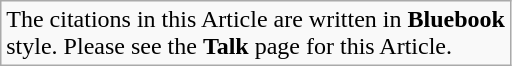<table class="wikitable">
<tr>
<td><span>The citations in this Article are written in <strong>Bluebook</strong><br>style. Please see the <strong>Talk</strong> page for this Article.</span></td>
</tr>
</table>
